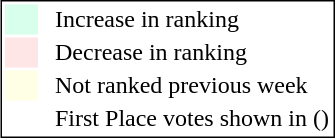<table style="border:1px solid black; float:right;">
<tr>
<td style="background:#D8FFEB; width:20px;"></td>
<td> </td>
<td>Increase in ranking</td>
</tr>
<tr>
<td style="background:#FFE6E6; width:20px;"></td>
<td> </td>
<td>Decrease in ranking</td>
</tr>
<tr>
<td style="background:#FFFFE6; width:20px;"></td>
<td> </td>
<td>Not ranked previous week</td>
</tr>
<tr>
<td> </td>
<td> </td>
<td>First Place votes shown in ()</td>
</tr>
</table>
